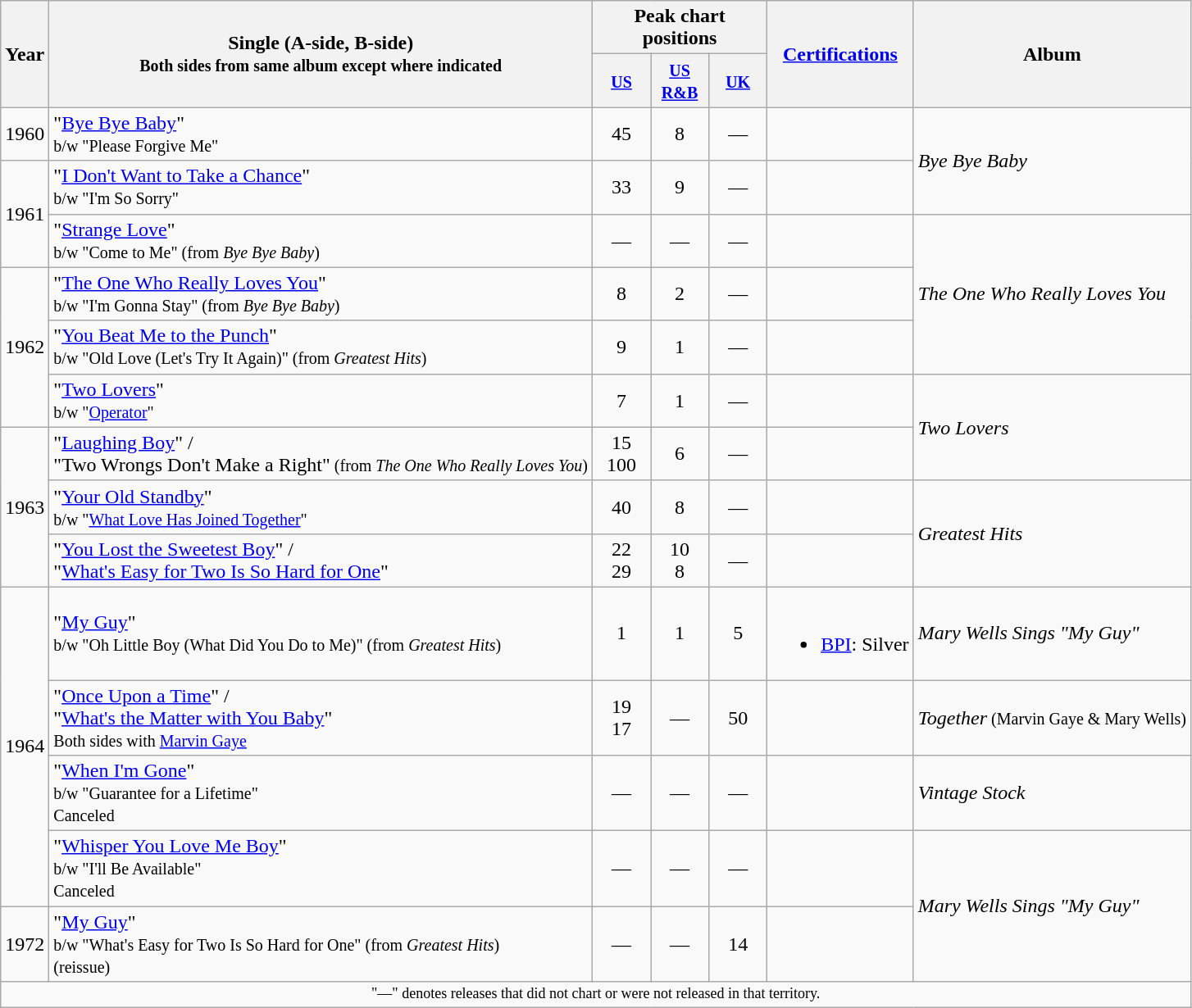<table class="wikitable">
<tr>
<th scope="col" rowspan="2">Year</th>
<th scope="col" rowspan="2">Single (A-side, B-side)<br><small>Both sides from same album except where indicated</small></th>
<th scope="col" colspan="3">Peak chart positions</th>
<th scope="col" rowspan="2"><a href='#'>Certifications</a></th>
<th scope="col" rowspan="2">Album</th>
</tr>
<tr>
<th align="center" width="40"><small><a href='#'>US</a></small><br></th>
<th align="center" width="40"><small><a href='#'>US R&B</a></small><br></th>
<th align="center" width="40"><small><a href='#'>UK</a></small><br></th>
</tr>
<tr>
<td align="center">1960</td>
<td align="left">"<a href='#'>Bye Bye Baby</a>"<br><small>b/w "Please Forgive Me"</small></td>
<td align="center">45</td>
<td align="center">8</td>
<td align="center">—</td>
<td></td>
<td align="left" rowspan="2"><em>Bye Bye Baby</em></td>
</tr>
<tr>
<td align="center" rowspan="2">1961</td>
<td align="left">"<a href='#'>I Don't Want to Take a Chance</a>"<br><small>b/w "I'm So Sorry"</small></td>
<td align="center">33</td>
<td align="center">9</td>
<td align="center">—</td>
<td></td>
</tr>
<tr>
<td align="left">"<a href='#'>Strange Love</a>"<br><small>b/w "Come to Me" (from <em>Bye Bye Baby</em>)</small></td>
<td align="center">—</td>
<td align="center">—</td>
<td align="center">—</td>
<td></td>
<td align="left" rowspan="3"><em>The One Who Really Loves You</em></td>
</tr>
<tr>
<td align="center" rowspan="3">1962</td>
<td align="left">"<a href='#'>The One Who Really Loves You</a>"<br><small>b/w "I'm Gonna Stay" (from <em>Bye Bye Baby</em>)</small></td>
<td align="center">8</td>
<td align="center">2</td>
<td align="center">—</td>
<td></td>
</tr>
<tr>
<td align="left">"<a href='#'>You Beat Me to the Punch</a>"<br><small>b/w "Old Love (Let's Try It Again)" (from <em>Greatest Hits</em>)</small></td>
<td align="center">9</td>
<td align="center">1</td>
<td align="center">—</td>
<td></td>
</tr>
<tr>
<td align="left">"<a href='#'>Two Lovers</a>"<br><small>b/w "<a href='#'>Operator</a>"</small></td>
<td align="center">7</td>
<td align="center">1</td>
<td align="center">—</td>
<td></td>
<td align="left" rowspan="2"><em>Two Lovers</em></td>
</tr>
<tr>
<td align="center" rowspan="3">1963</td>
<td align="left">"<a href='#'>Laughing Boy</a>" /<br>"Two Wrongs Don't Make a Right"<small> (from <em>The One Who Really Loves You</em>)</small></td>
<td align="center">15<br>100</td>
<td align="center">6</td>
<td align="center">—</td>
<td></td>
</tr>
<tr>
<td align="left">"<a href='#'>Your Old Standby</a>"<br><small>b/w "<a href='#'>What Love Has Joined Together</a>"</small></td>
<td align="center">40</td>
<td align="center">8</td>
<td align="center">—</td>
<td></td>
<td align="left" rowspan="2"><em>Greatest Hits</em></td>
</tr>
<tr>
<td align="left">"<a href='#'>You Lost the Sweetest Boy</a>" /<br>"<a href='#'>What's Easy for Two Is So Hard for One</a>"</td>
<td align="center">22<br>29</td>
<td align="center">10<br>8</td>
<td align="center">—</td>
<td></td>
</tr>
<tr>
<td align="center" rowspan="4">1964</td>
<td align="left">"<a href='#'>My Guy</a>"<br><small>b/w "Oh Little Boy (What Did You Do to Me)" (from <em>Greatest Hits</em>)</small></td>
<td align="center">1</td>
<td align="center">1</td>
<td align="center">5</td>
<td><br><ul><li><a href='#'>BPI</a>: Silver</li></ul></td>
<td align="left"><em>Mary Wells Sings "My Guy"</em></td>
</tr>
<tr>
<td align="left">"<a href='#'>Once Upon a Time</a>" /<br>"<a href='#'>What's the Matter with You Baby</a>" <br><small>Both sides with <a href='#'>Marvin Gaye</a></small></td>
<td align="center">19<br>17</td>
<td align="center">—</td>
<td align="center">50</td>
<td></td>
<td align="left"><em>Together</em><small> (Marvin Gaye & Mary Wells)</small></td>
</tr>
<tr>
<td align="left">"<a href='#'>When I'm Gone</a>"<br><small>b/w "Guarantee for a Lifetime"<br>Canceled</small></td>
<td align="center">—</td>
<td align="center">—</td>
<td align="center">—</td>
<td></td>
<td align="left"><em>Vintage Stock</em></td>
</tr>
<tr>
<td align="left">"<a href='#'>Whisper You Love Me Boy</a>"<br><small>b/w "I'll Be Available"<br>Canceled</small></td>
<td align="center">—</td>
<td align="center">—</td>
<td align="center">—</td>
<td></td>
<td align="left" rowspan="2"><em>Mary Wells Sings "My Guy"</em></td>
</tr>
<tr>
<td align="center">1972</td>
<td align="left">"<a href='#'>My Guy</a>"<br><small>b/w "What's Easy for Two Is So Hard for One" (from <em>Greatest Hits</em>)<br>(reissue)</small></td>
<td align="center">—</td>
<td align="center">—</td>
<td align="center">14</td>
<td></td>
</tr>
<tr>
<td colspan="7" style="text-align:center; font-size:9pt;">"—" denotes releases that did not chart or were not released in that territory.</td>
</tr>
</table>
